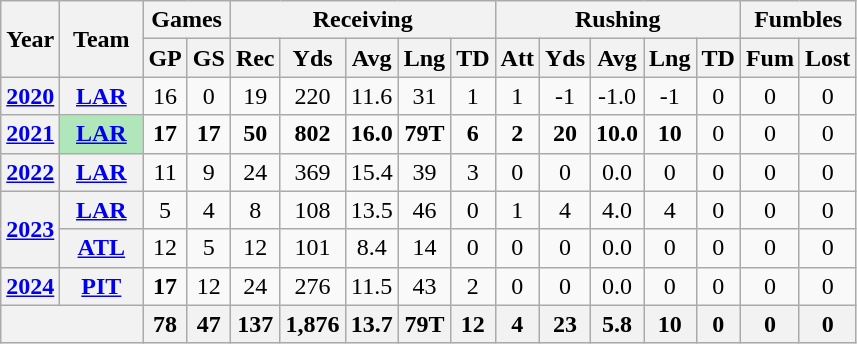<table class="wikitable" style="text-align:center; width=%75">
<tr>
<th rowspan="2">Year</th>
<th rowspan="2">Team</th>
<th colspan="2">Games</th>
<th colspan="5">Receiving</th>
<th colspan="5">Rushing</th>
<th colspan="2">Fumbles</th>
</tr>
<tr>
<th>GP</th>
<th>GS</th>
<th>Rec</th>
<th>Yds</th>
<th>Avg</th>
<th>Lng</th>
<th>TD</th>
<th>Att</th>
<th>Yds</th>
<th>Avg</th>
<th>Lng</th>
<th>TD</th>
<th>Fum</th>
<th>Lost</th>
</tr>
<tr>
<th><a href='#'>2020</a></th>
<th><a href='#'>LAR</a></th>
<td>16</td>
<td>0</td>
<td>19</td>
<td>220</td>
<td>11.6</td>
<td>31</td>
<td>1</td>
<td>1</td>
<td>-1</td>
<td>-1.0</td>
<td>-1</td>
<td>0</td>
<td>0</td>
<td>0</td>
</tr>
<tr>
<th><a href='#'>2021</a></th>
<th style="background:#afe6ba; width:3em;"><a href='#'>LAR</a></th>
<td><strong>17</strong></td>
<td><strong>17</strong></td>
<td><strong>50</strong></td>
<td><strong>802</strong></td>
<td><strong>16.0</strong></td>
<td><strong>79T</strong></td>
<td><strong>6</strong></td>
<td><strong>2</strong></td>
<td><strong>20</strong></td>
<td><strong>10.0</strong></td>
<td><strong>10</strong></td>
<td>0</td>
<td>0</td>
<td>0</td>
</tr>
<tr>
<th><a href='#'>2022</a></th>
<th><a href='#'>LAR</a></th>
<td>11</td>
<td>9</td>
<td>24</td>
<td>369</td>
<td>15.4</td>
<td>39</td>
<td>3</td>
<td>0</td>
<td>0</td>
<td>0.0</td>
<td>0</td>
<td>0</td>
<td>0</td>
<td>0</td>
</tr>
<tr>
<th rowspan="2"><a href='#'>2023</a></th>
<th><a href='#'>LAR</a></th>
<td>5</td>
<td>4</td>
<td>8</td>
<td>108</td>
<td>13.5</td>
<td>46</td>
<td>0</td>
<td>1</td>
<td>4</td>
<td>4.0</td>
<td>4</td>
<td>0</td>
<td>0</td>
<td>0</td>
</tr>
<tr>
<th><a href='#'>ATL</a></th>
<td>12</td>
<td>5</td>
<td>12</td>
<td>101</td>
<td>8.4</td>
<td>14</td>
<td>0</td>
<td>0</td>
<td>0</td>
<td>0.0</td>
<td>0</td>
<td>0</td>
<td>0</td>
<td>0</td>
</tr>
<tr>
<th><a href='#'>2024</a></th>
<th><a href='#'>PIT</a></th>
<td><strong>17</strong></td>
<td>12</td>
<td>24</td>
<td>276</td>
<td>11.5</td>
<td>43</td>
<td>2</td>
<td>0</td>
<td>0</td>
<td>0.0</td>
<td>0</td>
<td>0</td>
<td>0</td>
<td>0</td>
</tr>
<tr>
<th colspan="2"></th>
<th>78</th>
<th>47</th>
<th>137</th>
<th>1,876</th>
<th>13.7</th>
<th>79T</th>
<th>12</th>
<th>4</th>
<th>23</th>
<th>5.8</th>
<th>10</th>
<th>0</th>
<th>0</th>
<th>0</th>
</tr>
</table>
